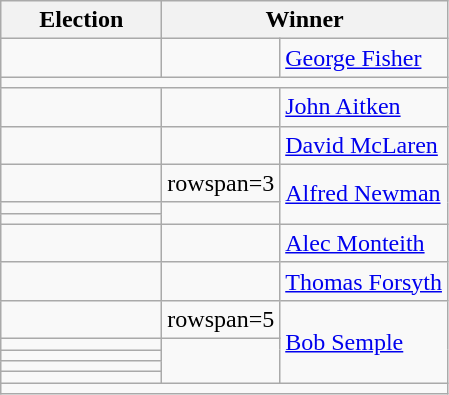<table class=wikitable>
<tr>
<th width=100>Election</th>
<th width=175 colspan=2>Winner</th>
</tr>
<tr>
<td></td>
<td></td>
<td><a href='#'>George Fisher</a></td>
</tr>
<tr>
<td colspan=3 align=center></td>
</tr>
<tr>
<td></td>
<td></td>
<td><a href='#'>John Aitken</a></td>
</tr>
<tr>
<td></td>
<td></td>
<td><a href='#'>David McLaren</a></td>
</tr>
<tr>
<td></td>
<td>rowspan=3 </td>
<td rowspan=3><a href='#'>Alfred Newman</a></td>
</tr>
<tr>
<td></td>
</tr>
<tr>
<td></td>
</tr>
<tr>
<td></td>
<td></td>
<td><a href='#'>Alec Monteith</a></td>
</tr>
<tr>
<td></td>
<td></td>
<td><a href='#'>Thomas Forsyth</a></td>
</tr>
<tr>
<td></td>
<td>rowspan=5 </td>
<td rowspan=5><a href='#'>Bob Semple</a></td>
</tr>
<tr>
<td></td>
</tr>
<tr>
<td></td>
</tr>
<tr>
<td></td>
</tr>
<tr>
<td></td>
</tr>
<tr>
<td colspan=3 align=center></td>
</tr>
</table>
